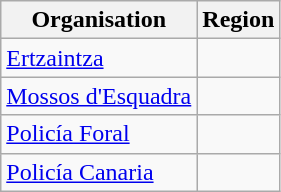<table class="wikitable">
<tr>
<th>Organisation</th>
<th>Region</th>
</tr>
<tr>
<td><a href='#'>Ertzaintza</a></td>
<td></td>
</tr>
<tr>
<td><a href='#'>Mossos d'Esquadra</a></td>
<td></td>
</tr>
<tr>
<td><a href='#'>Policía Foral</a></td>
<td></td>
</tr>
<tr>
<td><a href='#'>Policía Canaria</a></td>
<td></td>
</tr>
</table>
